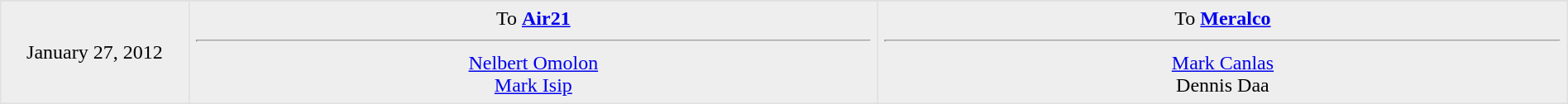<table border=1 style="border-collapse:collapse; text-align: center; width: 100%" bordercolor="#DFDFDF"  cellpadding="5">
<tr>
</tr>
<tr bgcolor="eeeeee">
<td style="width:12%">January 27, 2012</td>
<td style="width:44%" valign="top">To <strong><a href='#'>Air21</a></strong><hr><a href='#'>Nelbert Omolon</a><br><a href='#'>Mark Isip</a></td>
<td style="width:44%" valign="top">To <strong><a href='#'>Meralco</a></strong><hr><a href='#'>Mark Canlas</a><br>Dennis Daa</td>
</tr>
</table>
